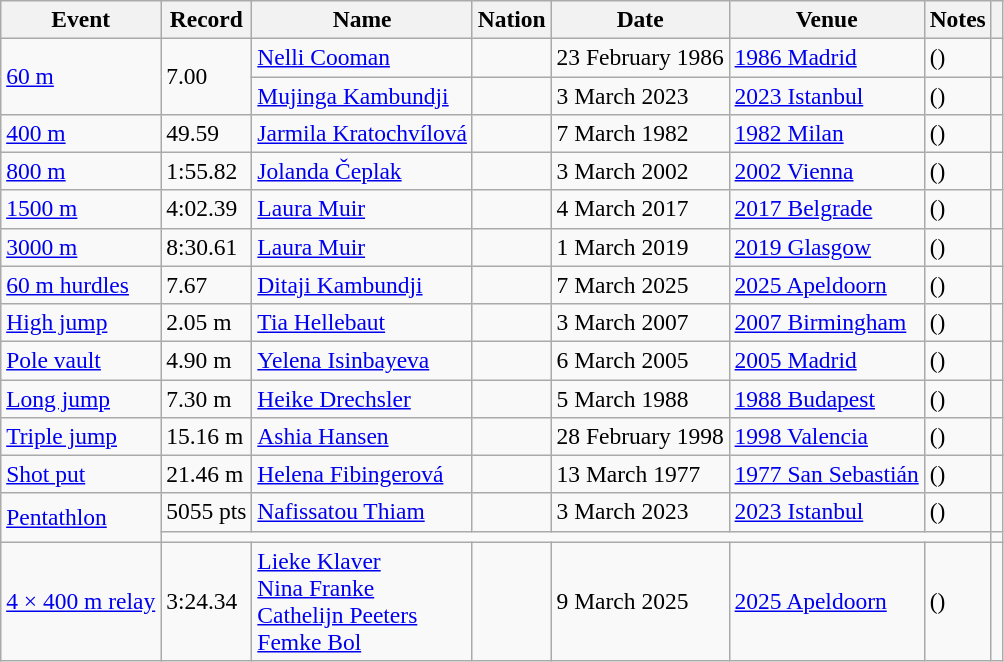<table class="wikitable" style="font-size:98%">
<tr>
<th>Event</th>
<th>Record</th>
<th>Name</th>
<th>Nation</th>
<th>Date</th>
<th>Venue</th>
<th>Notes</th>
<th></th>
</tr>
<tr>
<td rowspan=2><a href='#'>60 m</a></td>
<td rowspan=2>7.00</td>
<td><a href='#'>Nelli Cooman</a></td>
<td></td>
<td>23 February 1986</td>
<td><a href='#'>1986 Madrid</a></td>
<td>()</td>
<td></td>
</tr>
<tr>
<td><a href='#'>Mujinga Kambundji</a></td>
<td></td>
<td>3 March 2023</td>
<td><a href='#'>2023 Istanbul</a></td>
<td>()</td>
<td></td>
</tr>
<tr>
<td><a href='#'>400 m</a></td>
<td>49.59</td>
<td><a href='#'>Jarmila Kratochvílová</a></td>
<td></td>
<td>7 March 1982</td>
<td><a href='#'>1982 Milan</a></td>
<td>()</td>
<td></td>
</tr>
<tr>
<td><a href='#'>800 m</a></td>
<td>1:55.82</td>
<td><a href='#'>Jolanda Čeplak</a></td>
<td></td>
<td>3 March 2002</td>
<td><a href='#'>2002 Vienna</a></td>
<td>()</td>
<td></td>
</tr>
<tr>
<td><a href='#'>1500 m</a></td>
<td>4:02.39</td>
<td><a href='#'>Laura Muir</a></td>
<td></td>
<td>4 March 2017</td>
<td><a href='#'>2017 Belgrade</a></td>
<td>()</td>
<td></td>
</tr>
<tr>
<td><a href='#'>3000 m</a></td>
<td>8:30.61</td>
<td><a href='#'>Laura Muir</a></td>
<td></td>
<td>1 March 2019</td>
<td><a href='#'>2019 Glasgow</a></td>
<td>()</td>
<td></td>
</tr>
<tr>
<td><a href='#'>60 m hurdles</a></td>
<td>7.67</td>
<td><a href='#'>Ditaji Kambundji</a></td>
<td></td>
<td>7 March 2025</td>
<td><a href='#'>2025 Apeldoorn</a></td>
<td>()</td>
<td></td>
</tr>
<tr>
<td><a href='#'>High jump</a></td>
<td>2.05 m</td>
<td><a href='#'>Tia Hellebaut</a></td>
<td></td>
<td>3 March 2007</td>
<td><a href='#'>2007 Birmingham</a></td>
<td>()</td>
<td></td>
</tr>
<tr>
<td><a href='#'>Pole vault</a></td>
<td>4.90 m</td>
<td><a href='#'>Yelena Isinbayeva</a></td>
<td></td>
<td>6 March 2005</td>
<td><a href='#'>2005 Madrid</a></td>
<td>()</td>
<td></td>
</tr>
<tr>
<td><a href='#'>Long jump</a></td>
<td>7.30 m</td>
<td><a href='#'>Heike Drechsler</a></td>
<td></td>
<td>5 March 1988</td>
<td><a href='#'>1988 Budapest</a></td>
<td>()</td>
<td></td>
</tr>
<tr>
<td><a href='#'>Triple jump</a></td>
<td>15.16 m</td>
<td><a href='#'>Ashia Hansen</a></td>
<td></td>
<td>28 February 1998</td>
<td><a href='#'>1998 Valencia</a></td>
<td>()</td>
<td></td>
</tr>
<tr>
<td><a href='#'>Shot put</a></td>
<td>21.46 m</td>
<td><a href='#'>Helena Fibingerová</a></td>
<td></td>
<td>13 March 1977</td>
<td><a href='#'>1977 San Sebastián</a></td>
<td>()</td>
<td></td>
</tr>
<tr>
<td rowspan=2><a href='#'>Pentathlon</a></td>
<td>5055 pts</td>
<td><a href='#'>Nafissatou Thiam</a></td>
<td></td>
<td>3 March 2023</td>
<td><a href='#'>2023 Istanbul</a></td>
<td>()</td>
<td></td>
</tr>
<tr>
<td colspan=6></td>
<td></td>
</tr>
<tr>
<td><a href='#'>4 × 400 m relay</a></td>
<td>3:24.34</td>
<td><a href='#'>Lieke Klaver</a><br><a href='#'>Nina Franke</a><br><a href='#'>Cathelijn Peeters</a><br><a href='#'>Femke Bol</a></td>
<td></td>
<td>9 March 2025</td>
<td><a href='#'>2025 Apeldoorn</a></td>
<td>()</td>
<td></td>
</tr>
</table>
